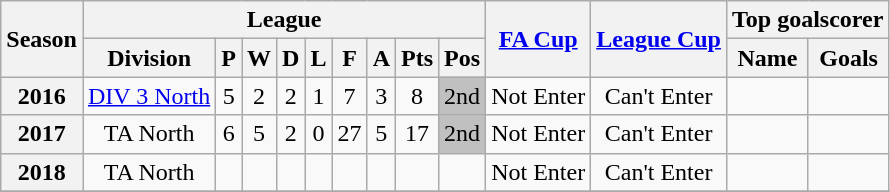<table class="wikitable" style="text-align: center">
<tr>
<th rowspan=2>Season</th>
<th colspan=9>League</th>
<th rowspan=2><a href='#'>FA Cup</a></th>
<th rowspan=2><a href='#'>League Cup</a></th>
<th colspan=2>Top goalscorer</th>
</tr>
<tr>
<th>Division</th>
<th>P</th>
<th>W</th>
<th>D</th>
<th>L</th>
<th>F</th>
<th>A</th>
<th>Pts</th>
<th>Pos</th>
<th>Name</th>
<th>Goals</th>
</tr>
<tr>
<th>2016</th>
<td><a href='#'>DIV 3 North</a></td>
<td>5</td>
<td>2</td>
<td>2</td>
<td>1</td>
<td>7</td>
<td>3</td>
<td>8</td>
<td style="background:silver;">2nd</td>
<td>Not Enter</td>
<td>Can't Enter</td>
<td></td>
<td></td>
</tr>
<tr>
<th>2017</th>
<td>TA North</td>
<td>6</td>
<td>5</td>
<td>2</td>
<td>0</td>
<td>27</td>
<td>5</td>
<td>17</td>
<td style="background:silver;">2nd</td>
<td>Not Enter</td>
<td>Can't Enter</td>
<td></td>
<td></td>
</tr>
<tr>
<th>2018</th>
<td>TA North</td>
<td></td>
<td></td>
<td></td>
<td></td>
<td></td>
<td></td>
<td></td>
<td></td>
<td>Not Enter</td>
<td>Can't Enter</td>
<td></td>
<td></td>
</tr>
<tr>
</tr>
</table>
